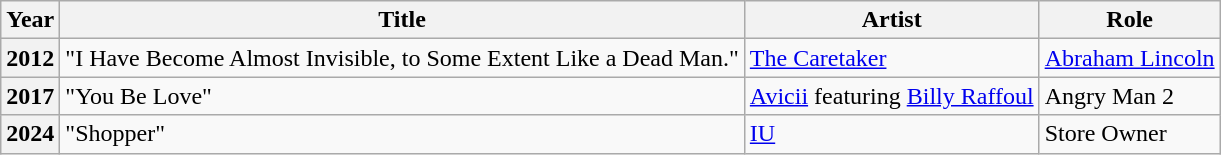<table class="wikitable plainrowheaders">
<tr>
<th>Year</th>
<th>Title</th>
<th>Artist</th>
<th>Role</th>
</tr>
<tr>
<th scope="row">2012</th>
<td>"I Have Become Almost Invisible, to Some Extent Like a Dead Man."</td>
<td><a href='#'>The Caretaker</a></td>
<td><a href='#'>Abraham Lincoln</a></td>
</tr>
<tr>
<th scope="row">2017</th>
<td>"You Be Love"</td>
<td><a href='#'>Avicii</a> featuring <a href='#'>Billy Raffoul</a></td>
<td>Angry Man 2</td>
</tr>
<tr>
<th scope="row">2024</th>
<td>"Shopper"</td>
<td><a href='#'>IU</a></td>
<td>Store Owner</td>
</tr>
</table>
